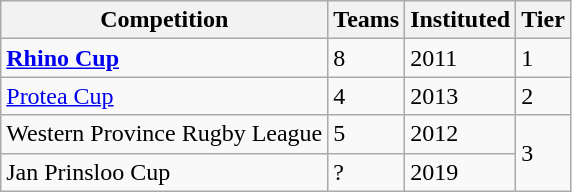<table class="wikitable">
<tr>
<th>Competition</th>
<th>Teams</th>
<th>Instituted</th>
<th>Tier</th>
</tr>
<tr>
<td><strong><a href='#'>Rhino Cup</a></strong></td>
<td>8</td>
<td>2011</td>
<td>1</td>
</tr>
<tr>
<td><a href='#'>Protea Cup</a></td>
<td>4</td>
<td>2013</td>
<td>2</td>
</tr>
<tr>
<td>Western Province Rugby League</td>
<td>5</td>
<td>2012</td>
<td rowspan="2">3</td>
</tr>
<tr>
<td>Jan Prinsloo Cup</td>
<td>?</td>
<td>2019</td>
</tr>
</table>
